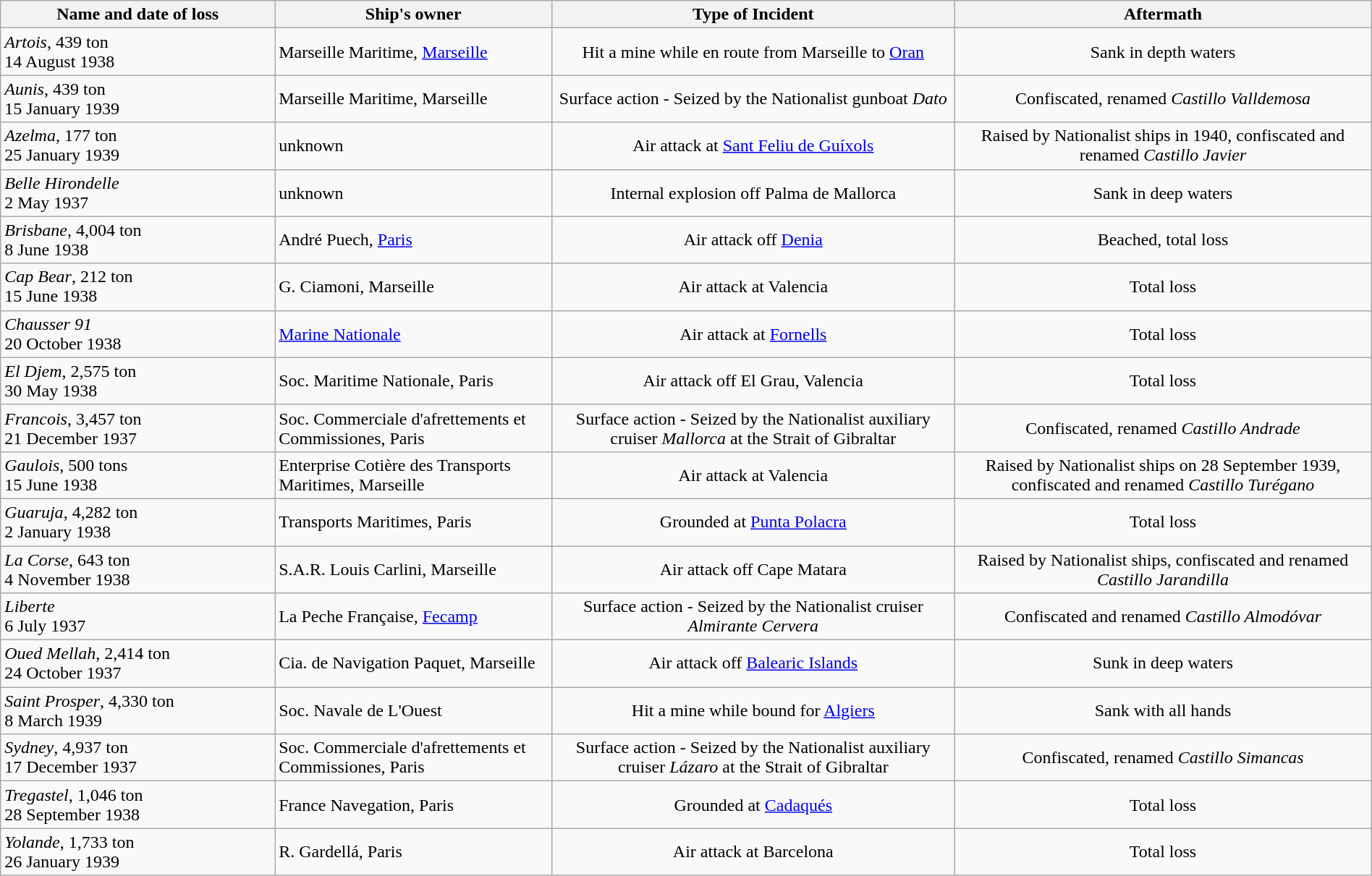<table class="wikitable sortable" width="100%">
<tr>
<th width=20% class=unsortable>Name and date of loss</th>
<th>Ship's owner</th>
<th>Type of Incident</th>
<th>Aftermath</th>
</tr>
<tr align="center">
<td align=left> <em>Artois</em>, 439 ton<br>14 August 1938</td>
<td align=left> Marseille Maritime, <a href='#'>Marseille</a></td>
<td>Hit a mine while en route from Marseille to <a href='#'>Oran</a></td>
<td>Sank in depth waters</td>
</tr>
<tr align="center">
<td align=left> <em>Aunis</em>, 439 ton<br>15 January 1939</td>
<td align=left> Marseille Maritime, Marseille</td>
<td>Surface action - Seized by the Nationalist gunboat <em>Dato</em></td>
<td>Confiscated, renamed <em>Castillo Valldemosa</em></td>
</tr>
<tr align="center">
<td align=left> <em>Azelma</em>, 177 ton<br>25 January 1939</td>
<td align=left> unknown</td>
<td>Air attack at <a href='#'>Sant Feliu de Guíxols</a></td>
<td>Raised by Nationalist ships in 1940, confiscated and renamed <em>Castillo Javier</em></td>
</tr>
<tr align="center">
<td align=left> <em>Belle Hirondelle</em><br>2 May 1937</td>
<td align=left> unknown</td>
<td>Internal explosion off Palma de Mallorca</td>
<td>Sank in deep waters</td>
</tr>
<tr align="center">
<td align=left> <em>Brisbane</em>, 4,004 ton<br>8 June 1938</td>
<td align=left> André Puech, <a href='#'>Paris</a></td>
<td>Air attack off <a href='#'>Denia</a></td>
<td>Beached, total loss</td>
</tr>
<tr align="center">
<td align=left> <em>Cap Bear</em>, 212 ton<br>15 June 1938</td>
<td align=left> G. Ciamoni, Marseille</td>
<td>Air attack at Valencia</td>
<td>Total loss</td>
</tr>
<tr align="center">
<td align=left> <em>Chausser 91</em><br>20 October 1938</td>
<td align=left> <a href='#'>Marine Nationale</a></td>
<td>Air attack at <a href='#'>Fornells</a></td>
<td>Total loss</td>
</tr>
<tr align="center">
<td align=left> <em>El Djem</em>, 2,575 ton<br>30 May 1938</td>
<td align=left> Soc. Maritime Nationale, Paris</td>
<td>Air attack off El Grau, Valencia</td>
<td>Total loss</td>
</tr>
<tr align="center">
<td align=left> <em>Francois</em>, 3,457 ton<br>21 December 1937</td>
<td align=left> Soc. Commerciale d'afrettements et Commissiones, Paris</td>
<td>Surface action - Seized by the Nationalist auxiliary cruiser <em>Mallorca</em> at the Strait of Gibraltar</td>
<td>Confiscated, renamed <em>Castillo Andrade</em></td>
</tr>
<tr align="center">
<td align=left> <em>Gaulois</em>, 500 tons<br> 15 June 1938</td>
<td align=left> Enterprise Cotière des Transports Maritimes, Marseille</td>
<td>Air attack at Valencia</td>
<td>Raised by Nationalist ships on 28 September 1939, confiscated and renamed <em>Castillo Turégano</em></td>
</tr>
<tr align="center">
<td align=left> <em>Guaruja</em>, 4,282 ton<br>2 January 1938</td>
<td align=left> Transports Maritimes, Paris</td>
<td>Grounded at <a href='#'>Punta Polacra</a></td>
<td>Total loss</td>
</tr>
<tr align="center">
<td align=left> <em>La Corse</em>, 643 ton<br>4 November 1938</td>
<td align=left> S.A.R. Louis Carlini, Marseille</td>
<td>Air attack off Cape Matara</td>
<td>Raised by Nationalist ships, confiscated and renamed <em>Castillo Jarandilla</em></td>
</tr>
<tr align="center">
<td align=left> <em>Liberte</em><br>6 July 1937</td>
<td align=left> La Peche Française, <a href='#'>Fecamp</a></td>
<td>Surface action - Seized by the Nationalist cruiser <em>Almirante Cervera</em></td>
<td>Confiscated and renamed <em>Castillo Almodóvar</em></td>
</tr>
<tr align="center">
<td align=left> <em>Oued Mellah</em>, 2,414 ton<br>24 October 1937</td>
<td align=left> Cia. de Navigation Paquet, Marseille</td>
<td>Air attack off <a href='#'>Balearic Islands</a></td>
<td>Sunk in deep waters</td>
</tr>
<tr align="center">
<td align=left> <em>Saint Prosper</em>, 4,330 ton<br>8 March 1939</td>
<td align=left> Soc. Navale de L'Ouest</td>
<td>Hit a mine while bound for <a href='#'>Algiers</a></td>
<td>Sank with all hands</td>
</tr>
<tr align="center">
<td align=left> <em>Sydney</em>, 4,937 ton<br>17 December 1937</td>
<td align=left> Soc. Commerciale d'afrettements et Commissiones, Paris</td>
<td>Surface action - Seized by the Nationalist auxiliary cruiser <em>Lázaro</em> at the Strait of Gibraltar</td>
<td>Confiscated, renamed <em>Castillo Simancas</em></td>
</tr>
<tr align="center">
<td align=left> <em>Tregastel</em>, 1,046 ton<br>28 September 1938</td>
<td align=left> France Navegation, Paris</td>
<td>Grounded at <a href='#'>Cadaqués</a></td>
<td>Total loss</td>
</tr>
<tr align="center">
<td align=left> <em>Yolande</em>, 1,733 ton<br>26 January 1939</td>
<td align=left> R. Gardellá, Paris</td>
<td>Air attack at Barcelona</td>
<td>Total loss</td>
</tr>
</table>
